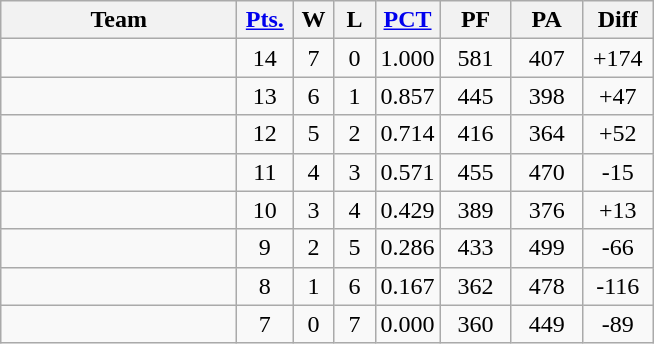<table class=wikitable>
<tr align=center>
<th width=150px>Team</th>
<th width=30px><a href='#'>Pts.</a></th>
<th width=20px>W</th>
<th width=20px>L</th>
<th><a href='#'>PCT</a></th>
<th width=40px>PF</th>
<th width=40px>PA</th>
<th width=40px>Diff</th>
</tr>
<tr align=center>
<td align=left></td>
<td>14</td>
<td>7</td>
<td>0</td>
<td>1.000</td>
<td>581</td>
<td>407</td>
<td>+174</td>
</tr>
<tr align=center>
<td align=left></td>
<td>13</td>
<td>6</td>
<td>1</td>
<td>0.857</td>
<td>445</td>
<td>398</td>
<td>+47</td>
</tr>
<tr align=center>
<td align=left></td>
<td>12</td>
<td>5</td>
<td>2</td>
<td>0.714</td>
<td>416</td>
<td>364</td>
<td>+52</td>
</tr>
<tr align=center>
<td align=left></td>
<td>11</td>
<td>4</td>
<td>3</td>
<td>0.571</td>
<td>455</td>
<td>470</td>
<td>-15</td>
</tr>
<tr align=center>
<td align=left></td>
<td>10</td>
<td>3</td>
<td>4</td>
<td>0.429</td>
<td>389</td>
<td>376</td>
<td>+13</td>
</tr>
<tr align=center>
<td align=left></td>
<td>9</td>
<td>2</td>
<td>5</td>
<td>0.286</td>
<td>433</td>
<td>499</td>
<td>-66</td>
</tr>
<tr align=center>
<td align=left></td>
<td>8</td>
<td>1</td>
<td>6</td>
<td>0.167</td>
<td>362</td>
<td>478</td>
<td>-116</td>
</tr>
<tr align=center>
<td align=left></td>
<td>7</td>
<td>0</td>
<td>7</td>
<td>0.000</td>
<td>360</td>
<td>449</td>
<td>-89</td>
</tr>
</table>
